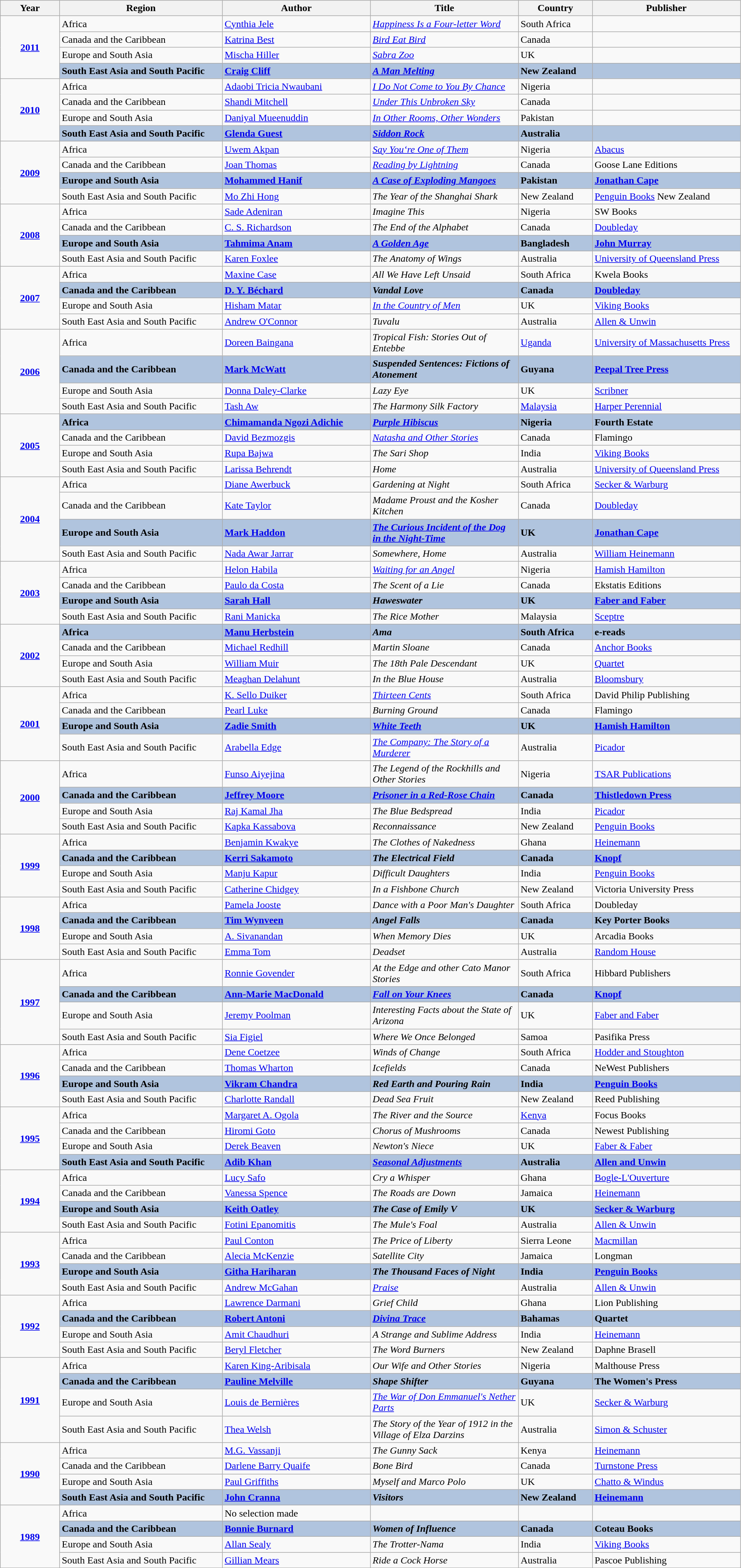<table class="wikitable" width="95%">
<tr>
<th width="8%">Year</th>
<th width="22%">Region</th>
<th width="20%">Author</th>
<th width="20%">Title</th>
<th width="10%">Country</th>
<th width="20%">Publisher</th>
</tr>
<tr>
<td rowspan="4" style="text-align:center;"><strong><a href='#'>2011</a></strong></td>
<td>Africa</td>
<td><a href='#'>Cynthia Jele</a></td>
<td><em><a href='#'>Happiness Is a Four-letter Word</a></em></td>
<td>South Africa</td>
<td></td>
</tr>
<tr>
<td>Canada and the Caribbean</td>
<td><a href='#'>Katrina Best</a></td>
<td><em><a href='#'>Bird Eat Bird</a></em></td>
<td>Canada</td>
<td></td>
</tr>
<tr>
<td>Europe and South Asia</td>
<td><a href='#'>Mischa Hiller</a></td>
<td><em><a href='#'>Sabra Zoo</a></em></td>
<td>UK</td>
<td></td>
</tr>
<tr>
<td style="background:#B0C4DE;"><strong>South East Asia and South Pacific</strong></td>
<td style="background:#B0C4DE;"><strong><a href='#'>Craig Cliff</a></strong></td>
<td style="background:#B0C4DE;"><strong><em><a href='#'>A Man Melting</a></em></strong></td>
<td style="background:#B0C4DE;"><strong>New Zealand</strong></td>
<td style="background:#B0C4DE;"></td>
</tr>
<tr>
<td rowspan="4" style="text-align:center;"><strong><a href='#'>2010</a></strong></td>
<td>Africa</td>
<td><a href='#'>Adaobi Tricia Nwaubani</a></td>
<td><em><a href='#'>I Do Not Come to You By Chance</a></em></td>
<td>Nigeria</td>
<td></td>
</tr>
<tr>
<td>Canada and the Caribbean</td>
<td><a href='#'>Shandi Mitchell</a></td>
<td><em><a href='#'>Under This Unbroken Sky</a></em></td>
<td>Canada</td>
<td></td>
</tr>
<tr>
<td>Europe and South Asia</td>
<td><a href='#'>Daniyal Mueenuddin</a></td>
<td><em><a href='#'>In Other Rooms, Other Wonders</a></em></td>
<td>Pakistan</td>
<td></td>
</tr>
<tr>
<td style="background:#B0C4DE;"><strong>South East Asia and South Pacific</strong></td>
<td style="background:#B0C4DE;"><strong><a href='#'>Glenda Guest</a></strong></td>
<td style="background:#B0C4DE;"><strong><em><a href='#'>Siddon Rock</a></em></strong></td>
<td style="background:#B0C4DE;"><strong>Australia</strong></td>
<td style="background:#B0C4DE;"></td>
</tr>
<tr>
<td rowspan="4" style="text-align:center;"><strong><a href='#'>2009</a></strong></td>
<td>Africa</td>
<td><a href='#'>Uwem Akpan</a></td>
<td><em><a href='#'>Say You‘re One of Them</a></em></td>
<td>Nigeria</td>
<td><a href='#'>Abacus</a></td>
</tr>
<tr>
<td>Canada and the Caribbean</td>
<td><a href='#'>Joan Thomas</a></td>
<td><em><a href='#'>Reading by Lightning</a></em></td>
<td>Canada</td>
<td>Goose Lane Editions</td>
</tr>
<tr>
<td style="background:#B0C4DE;"><strong>Europe and South Asia</strong></td>
<td style="background:#B0C4DE;"><strong><a href='#'>Mohammed Hanif</a></strong></td>
<td style="background:#B0C4DE;"><strong><em><a href='#'>A Case of Exploding Mangoes</a></em></strong></td>
<td style="background:#B0C4DE;"><strong>Pakistan</strong></td>
<td style="background:#B0C4DE;"><strong><a href='#'>Jonathan Cape</a></strong></td>
</tr>
<tr>
<td>South East Asia and South Pacific</td>
<td><a href='#'>Mo Zhi Hong</a></td>
<td><em>The Year of the Shanghai Shark</em></td>
<td>New Zealand</td>
<td><a href='#'>Penguin Books</a> New Zealand</td>
</tr>
<tr>
<td rowspan="4" style="text-align:center;"><strong><a href='#'>2008</a></strong></td>
<td>Africa</td>
<td><a href='#'>Sade Adeniran</a></td>
<td><em>Imagine This</em></td>
<td>Nigeria</td>
<td>SW Books</td>
</tr>
<tr>
<td>Canada and the Caribbean</td>
<td><a href='#'>C. S. Richardson</a></td>
<td><em>The End of the Alphabet</em></td>
<td>Canada</td>
<td><a href='#'>Doubleday</a></td>
</tr>
<tr>
<td style="background:#B0C4DE;"><strong>Europe and South Asia</strong></td>
<td style="background:#B0C4DE;"><strong><a href='#'>Tahmima Anam</a></strong></td>
<td style="background:#B0C4DE;"><strong><em><a href='#'>A Golden Age</a></em></strong></td>
<td style="background:#B0C4DE;"><strong>Bangladesh</strong></td>
<td style="background:#B0C4DE;"><strong><a href='#'>John Murray</a></strong></td>
</tr>
<tr>
<td>South East Asia and South Pacific</td>
<td><a href='#'>Karen Foxlee</a></td>
<td><em>The Anatomy of Wings</em></td>
<td>Australia</td>
<td><a href='#'>University of Queensland Press</a></td>
</tr>
<tr>
<td rowspan="4" style="text-align:center;"><strong><a href='#'>2007</a></strong></td>
<td>Africa</td>
<td><a href='#'>Maxine Case</a></td>
<td><em>All We Have Left Unsaid</em></td>
<td>South Africa</td>
<td>Kwela Books</td>
</tr>
<tr>
<td style="background:#B0C4DE;"><strong>Canada and the Caribbean</strong></td>
<td style="background:#B0C4DE;"><strong><a href='#'>D. Y. Béchard</a></strong></td>
<td style="background:#B0C4DE;"><strong><em>Vandal Love</em></strong></td>
<td style="background:#B0C4DE;"><strong>Canada</strong></td>
<td style="background:#B0C4DE;"><strong><a href='#'>Doubleday</a></strong></td>
</tr>
<tr>
<td>Europe and South Asia</td>
<td><a href='#'>Hisham Matar</a></td>
<td><em><a href='#'>In the Country of Men</a></em></td>
<td>UK</td>
<td><a href='#'>Viking Books</a></td>
</tr>
<tr>
<td>South East Asia and South Pacific</td>
<td><a href='#'>Andrew O'Connor</a></td>
<td><em>Tuvalu</em></td>
<td>Australia</td>
<td><a href='#'>Allen & Unwin</a></td>
</tr>
<tr>
<td rowspan="4" style="text-align:center;"><strong><a href='#'>2006</a></strong></td>
<td>Africa</td>
<td><a href='#'>Doreen Baingana</a></td>
<td><em>Tropical Fish: Stories Out of Entebbe</em></td>
<td><a href='#'>Uganda</a></td>
<td><a href='#'>University of Massachusetts Press</a></td>
</tr>
<tr>
<td style="background:#B0C4DE;"><strong>Canada and the Caribbean</strong></td>
<td style="background:#B0C4DE;"><strong><a href='#'>Mark McWatt</a></strong></td>
<td style="background:#B0C4DE;"><strong><em>Suspended Sentences: Fictions of Atonement</em></strong></td>
<td style="background:#B0C4DE;"><strong>Guyana</strong></td>
<td style="background:#B0C4DE;"><strong><a href='#'>Peepal Tree Press</a></strong></td>
</tr>
<tr>
<td>Europe and South Asia</td>
<td><a href='#'>Donna Daley-Clarke</a></td>
<td><em>Lazy Eye</em></td>
<td>UK</td>
<td><a href='#'>Scribner</a></td>
</tr>
<tr>
<td>South East Asia and South Pacific</td>
<td><a href='#'>Tash Aw</a></td>
<td><em>The Harmony Silk Factory</em></td>
<td><a href='#'>Malaysia</a></td>
<td><a href='#'>Harper Perennial</a></td>
</tr>
<tr>
<td rowspan="4" style="text-align:center;"><strong><a href='#'>2005</a></strong></td>
<td style="background:#B0C4DE;"><strong>Africa</strong></td>
<td style="background:#B0C4DE;"><strong><a href='#'>Chimamanda Ngozi Adichie</a></strong></td>
<td style="background:#B0C4DE;"><strong><em><a href='#'>Purple Hibiscus</a></em></strong></td>
<td style="background:#B0C4DE;"><strong>Nigeria</strong></td>
<td style="background:#B0C4DE;"><strong>Fourth Estate</strong></td>
</tr>
<tr>
<td>Canada and the Caribbean</td>
<td><a href='#'>David Bezmozgis</a></td>
<td><em><a href='#'>Natasha and Other Stories</a></em></td>
<td>Canada</td>
<td>Flamingo</td>
</tr>
<tr>
<td>Europe and South Asia</td>
<td><a href='#'>Rupa Bajwa</a></td>
<td><em>The Sari Shop</em></td>
<td>India</td>
<td><a href='#'>Viking Books</a></td>
</tr>
<tr>
<td>South East Asia and South Pacific</td>
<td><a href='#'>Larissa Behrendt</a></td>
<td><em>Home</em></td>
<td>Australia</td>
<td><a href='#'>University of Queensland Press</a></td>
</tr>
<tr>
<td rowspan="4" style="text-align:center;"><strong><a href='#'>2004</a></strong></td>
<td>Africa</td>
<td><a href='#'>Diane Awerbuck</a></td>
<td><em>Gardening at Night</em></td>
<td>South Africa</td>
<td><a href='#'>Secker & Warburg</a></td>
</tr>
<tr>
<td>Canada and the Caribbean</td>
<td><a href='#'>Kate Taylor</a></td>
<td><em>Madame Proust and the Kosher Kitchen</em></td>
<td>Canada</td>
<td><a href='#'>Doubleday</a></td>
</tr>
<tr>
<td style="background:#B0C4DE;"><strong>Europe and South Asia</strong></td>
<td style="background:#B0C4DE;"><strong><a href='#'>Mark Haddon</a></strong></td>
<td style="background:#B0C4DE;"><strong><em><a href='#'>The Curious Incident of the Dog in the Night-Time</a></em></strong></td>
<td style="background:#B0C4DE;"><strong>UK</strong></td>
<td style="background:#B0C4DE;"><strong><a href='#'>Jonathan Cape</a></strong></td>
</tr>
<tr>
<td>South East Asia and South Pacific</td>
<td><a href='#'>Nada Awar Jarrar</a></td>
<td><em>Somewhere, Home</em></td>
<td>Australia</td>
<td><a href='#'>William Heinemann</a></td>
</tr>
<tr>
<td rowspan="4" style="text-align:center;"><strong><a href='#'>2003</a></strong></td>
<td>Africa</td>
<td><a href='#'>Helon Habila</a></td>
<td><em><a href='#'>Waiting for an Angel</a></em></td>
<td>Nigeria</td>
<td><a href='#'>Hamish Hamilton</a></td>
</tr>
<tr>
<td>Canada and the Caribbean</td>
<td><a href='#'>Paulo da Costa</a></td>
<td><em>The Scent of a Lie</em></td>
<td>Canada</td>
<td>Ekstatis Editions</td>
</tr>
<tr>
<td style="background:#B0C4DE;"><strong>Europe and South Asia</strong></td>
<td style="background:#B0C4DE;"><strong><a href='#'>Sarah Hall</a></strong></td>
<td style="background:#B0C4DE;"><strong><em>Haweswater</em></strong></td>
<td style="background:#B0C4DE;"><strong>UK</strong></td>
<td style="background:#B0C4DE;"><strong><a href='#'>Faber and Faber</a></strong></td>
</tr>
<tr>
<td>South East Asia and South Pacific</td>
<td><a href='#'>Rani Manicka</a></td>
<td><em>The Rice Mother</em></td>
<td>Malaysia</td>
<td><a href='#'>Sceptre</a></td>
</tr>
<tr>
<td rowspan="4" style="text-align:center;"><strong><a href='#'>2002</a></strong></td>
<td style="background:#B0C4DE;"><strong>Africa</strong></td>
<td style="background:#B0C4DE;"><strong><a href='#'>Manu Herbstein</a></strong></td>
<td style="background:#B0C4DE;"><strong><em>Ama</em></strong></td>
<td style="background:#B0C4DE;"><strong>South Africa</strong></td>
<td style="background:#B0C4DE;"><strong>e-reads</strong></td>
</tr>
<tr>
<td>Canada and the Caribbean</td>
<td><a href='#'>Michael Redhill</a></td>
<td><em>Martin Sloane</em></td>
<td>Canada</td>
<td><a href='#'>Anchor Books</a></td>
</tr>
<tr>
<td>Europe and South Asia</td>
<td><a href='#'>William Muir</a></td>
<td><em>The 18th Pale Descendant</em></td>
<td>UK</td>
<td><a href='#'>Quartet</a></td>
</tr>
<tr>
<td>South East Asia and South Pacific</td>
<td><a href='#'>Meaghan Delahunt</a></td>
<td><em>In the Blue House</em></td>
<td>Australia</td>
<td><a href='#'>Bloomsbury</a></td>
</tr>
<tr>
<td rowspan="4" style="text-align:center;"><strong><a href='#'>2001</a></strong></td>
<td>Africa</td>
<td><a href='#'>K. Sello Duiker</a></td>
<td><em><a href='#'>Thirteen Cents</a></em></td>
<td>South Africa</td>
<td>David Philip Publishing</td>
</tr>
<tr>
<td>Canada and the Caribbean</td>
<td><a href='#'>Pearl Luke</a></td>
<td><em>Burning Ground</em></td>
<td>Canada</td>
<td>Flamingo</td>
</tr>
<tr>
<td style="background:#B0C4DE;"><strong>Europe and South Asia</strong></td>
<td style="background:#B0C4DE;"><strong><a href='#'>Zadie Smith</a></strong></td>
<td style="background:#B0C4DE;"><strong><em><a href='#'>White Teeth</a></em></strong></td>
<td style="background:#B0C4DE;"><strong>UK</strong></td>
<td style="background:#B0C4DE;"><strong><a href='#'>Hamish Hamilton</a></strong></td>
</tr>
<tr>
<td>South East Asia and South Pacific</td>
<td><a href='#'>Arabella Edge</a></td>
<td><em><a href='#'>The Company: The Story of a Murderer</a></em></td>
<td>Australia</td>
<td><a href='#'>Picador</a></td>
</tr>
<tr>
<td rowspan="4" style="text-align:center;"><strong><a href='#'>2000</a></strong></td>
<td>Africa</td>
<td><a href='#'>Funso Aiyejina</a></td>
<td><em>The Legend of the Rockhills and Other Stories</em></td>
<td>Nigeria</td>
<td><a href='#'>TSAR Publications</a></td>
</tr>
<tr>
<td style="background:#B0C4DE;"><strong>Canada and the Caribbean</strong></td>
<td style="background:#B0C4DE;"><strong><a href='#'>Jeffrey Moore</a></strong></td>
<td style="background:#B0C4DE;"><strong><em><a href='#'>Prisoner in a Red-Rose Chain</a></em></strong></td>
<td style="background:#B0C4DE;"><strong>Canada</strong></td>
<td style="background:#B0C4DE;"><strong><a href='#'>Thistledown Press</a></strong></td>
</tr>
<tr>
<td>Europe and South Asia</td>
<td><a href='#'>Raj Kamal Jha</a></td>
<td><em>The Blue Bedspread</em></td>
<td>India</td>
<td><a href='#'>Picador</a></td>
</tr>
<tr>
<td>South East Asia and South Pacific</td>
<td><a href='#'>Kapka Kassabova</a></td>
<td><em>Reconnaissance</em></td>
<td>New Zealand</td>
<td><a href='#'>Penguin Books</a></td>
</tr>
<tr>
<td rowspan="4" style="text-align:center;"><strong><a href='#'>1999</a></strong></td>
<td>Africa</td>
<td><a href='#'>Benjamin Kwakye</a></td>
<td><em>The Clothes of Nakedness</em></td>
<td>Ghana</td>
<td><a href='#'>Heinemann</a></td>
</tr>
<tr>
<td style="background:#B0C4DE;"><strong>Canada and the Caribbean</strong></td>
<td style="background:#B0C4DE;"><strong><a href='#'>Kerri Sakamoto</a></strong></td>
<td style="background:#B0C4DE;"><strong><em>The Electrical Field</em></strong></td>
<td style="background:#B0C4DE;"><strong>Canada</strong></td>
<td style="background:#B0C4DE;"><strong><a href='#'>Knopf</a></strong></td>
</tr>
<tr>
<td>Europe and South Asia</td>
<td><a href='#'>Manju Kapur</a></td>
<td><em>Difficult Daughters</em></td>
<td>India</td>
<td><a href='#'>Penguin Books</a></td>
</tr>
<tr>
<td>South East Asia and South Pacific</td>
<td><a href='#'>Catherine Chidgey</a></td>
<td><em>In a Fishbone Church</em></td>
<td>New Zealand</td>
<td>Victoria University Press</td>
</tr>
<tr>
<td rowspan="4" style="text-align:center;"><strong><a href='#'>1998</a></strong></td>
<td>Africa</td>
<td><a href='#'>Pamela Jooste</a></td>
<td><em>Dance with a Poor Man's Daughter</em></td>
<td>South Africa</td>
<td>Doubleday</td>
</tr>
<tr>
<td style="background:#B0C4DE;"><strong>Canada and the Caribbean</strong></td>
<td style="background:#B0C4DE;"><strong><a href='#'>Tim Wynveen</a></strong></td>
<td style="background:#B0C4DE;"><strong><em>Angel Falls</em></strong></td>
<td style="background:#B0C4DE;"><strong>Canada</strong></td>
<td style="background:#B0C4DE;"><strong>Key Porter Books</strong></td>
</tr>
<tr>
<td>Europe and South Asia</td>
<td><a href='#'>A. Sivanandan</a></td>
<td><em>When Memory Dies</em></td>
<td>UK</td>
<td>Arcadia Books</td>
</tr>
<tr>
<td>South East Asia and South Pacific</td>
<td><a href='#'>Emma Tom</a></td>
<td><em>Deadset</em></td>
<td>Australia</td>
<td><a href='#'>Random House</a></td>
</tr>
<tr>
<td rowspan="4" style="text-align:center;"><strong><a href='#'>1997</a></strong></td>
<td>Africa</td>
<td><a href='#'>Ronnie Govender</a></td>
<td><em>At the Edge and other Cato Manor Stories</em></td>
<td>South Africa</td>
<td>Hibbard Publishers</td>
</tr>
<tr>
<td style="background:#B0C4DE;"><strong>Canada and the Caribbean</strong></td>
<td style="background:#B0C4DE;"><strong><a href='#'>Ann-Marie MacDonald</a></strong></td>
<td style="background:#B0C4DE;"><strong><em><a href='#'>Fall on Your Knees</a></em></strong></td>
<td style="background:#B0C4DE;"><strong>Canada</strong></td>
<td style="background:#B0C4DE;"><strong><a href='#'>Knopf</a></strong></td>
</tr>
<tr>
<td>Europe and South Asia</td>
<td><a href='#'>Jeremy Poolman</a></td>
<td><em>Interesting Facts about the State of Arizona</em></td>
<td>UK</td>
<td><a href='#'>Faber and Faber</a></td>
</tr>
<tr>
<td>South East Asia and South Pacific</td>
<td><a href='#'>Sia Figiel</a></td>
<td><em>Where We Once Belonged</em></td>
<td>Samoa</td>
<td>Pasifika Press</td>
</tr>
<tr>
<td rowspan="4" style="text-align:center;"><strong><a href='#'>1996</a></strong></td>
<td>Africa</td>
<td><a href='#'>Dene Coetzee</a></td>
<td><em>Winds of Change</em></td>
<td>South Africa</td>
<td><a href='#'>Hodder and Stoughton</a></td>
</tr>
<tr>
<td>Canada and the Caribbean</td>
<td><a href='#'>Thomas Wharton</a></td>
<td><em>Icefields</em></td>
<td>Canada</td>
<td>NeWest Publishers</td>
</tr>
<tr>
<td style="background:#B0C4DE;"><strong>Europe and South Asia</strong></td>
<td style="background:#B0C4DE;"><strong><a href='#'>Vikram Chandra</a></strong></td>
<td style="background:#B0C4DE;"><strong><em>Red Earth and Pouring Rain</em></strong></td>
<td style="background:#B0C4DE;"><strong>India</strong></td>
<td style="background:#B0C4DE;"><strong><a href='#'>Penguin Books</a></strong></td>
</tr>
<tr>
<td>South East Asia and South Pacific</td>
<td><a href='#'>Charlotte Randall</a></td>
<td><em>Dead Sea Fruit</em></td>
<td>New Zealand</td>
<td>Reed Publishing</td>
</tr>
<tr>
<td rowspan="4" style="text-align:center;"><strong><a href='#'>1995</a></strong></td>
<td>Africa</td>
<td><a href='#'>Margaret A. Ogola</a></td>
<td><em>The River and the Source</em></td>
<td><a href='#'>Kenya</a></td>
<td>Focus Books</td>
</tr>
<tr>
<td>Canada and the Caribbean</td>
<td><a href='#'>Hiromi Goto</a></td>
<td><em>Chorus of Mushrooms</em></td>
<td>Canada</td>
<td>Newest Publishing</td>
</tr>
<tr>
<td>Europe and South Asia</td>
<td><a href='#'>Derek Beaven</a></td>
<td><em>Newton's Niece</em></td>
<td>UK</td>
<td><a href='#'>Faber & Faber</a></td>
</tr>
<tr>
<td style="background:#B0C4DE;"><strong>South East Asia and South Pacific</strong></td>
<td style="background:#B0C4DE;"><strong><a href='#'>Adib Khan</a></strong></td>
<td style="background:#B0C4DE;"><strong><em><a href='#'>Seasonal Adjustments</a></em></strong></td>
<td style="background:#B0C4DE;"><strong>Australia</strong></td>
<td style="background:#B0C4DE;"><strong><a href='#'>Allen and Unwin</a></strong></td>
</tr>
<tr>
<td rowspan="4" style="text-align:center;"><strong><a href='#'>1994</a></strong></td>
<td>Africa</td>
<td><a href='#'>Lucy Safo</a></td>
<td><em>Cry a Whisper</em></td>
<td>Ghana</td>
<td><a href='#'>Bogle-L'Ouverture</a></td>
</tr>
<tr>
<td>Canada and the Caribbean</td>
<td><a href='#'>Vanessa Spence</a></td>
<td><em>The Roads are Down</em></td>
<td>Jamaica</td>
<td><a href='#'>Heinemann</a></td>
</tr>
<tr>
<td style="background:#B0C4DE;"><strong>Europe and South Asia</strong></td>
<td style="background:#B0C4DE;"><strong><a href='#'>Keith Oatley</a></strong></td>
<td style="background:#B0C4DE;"><strong><em>The Case of Emily V</em></strong></td>
<td style="background:#B0C4DE;"><strong>UK</strong></td>
<td style="background:#B0C4DE;"><strong><a href='#'>Secker & Warburg</a></strong></td>
</tr>
<tr>
<td>South East Asia and South Pacific</td>
<td><a href='#'>Fotini Epanomitis</a></td>
<td><em>The Mule's Foal</em></td>
<td>Australia</td>
<td><a href='#'>Allen & Unwin</a></td>
</tr>
<tr>
<td rowspan="4" style="text-align:center;"><strong><a href='#'>1993</a></strong></td>
<td>Africa</td>
<td><a href='#'>Paul Conton</a></td>
<td><em>The Price of Liberty</em></td>
<td>Sierra Leone</td>
<td><a href='#'>Macmillan</a></td>
</tr>
<tr>
<td>Canada and the Caribbean</td>
<td><a href='#'>Alecia McKenzie</a></td>
<td><em>Satellite City</em></td>
<td>Jamaica</td>
<td>Longman</td>
</tr>
<tr>
<td style="background:#B0C4DE;"><strong>Europe and South Asia</strong></td>
<td style="background:#B0C4DE;"><strong><a href='#'>Githa Hariharan</a></strong></td>
<td style="background:#B0C4DE;"><strong><em>The Thousand Faces of Night</em></strong></td>
<td style="background:#B0C4DE;"><strong>India</strong></td>
<td style="background:#B0C4DE;"><strong><a href='#'>Penguin Books</a></strong></td>
</tr>
<tr>
<td>South East Asia and South Pacific</td>
<td><a href='#'>Andrew McGahan</a></td>
<td><em><a href='#'>Praise</a></em></td>
<td>Australia</td>
<td><a href='#'>Allen & Unwin</a></td>
</tr>
<tr>
<td rowspan="4" style="text-align:center;"><strong><a href='#'>1992</a></strong></td>
<td>Africa</td>
<td><a href='#'>Lawrence Darmani</a></td>
<td><em>Grief Child</em></td>
<td>Ghana</td>
<td>Lion Publishing</td>
</tr>
<tr>
<td style="background:#B0C4DE;"><strong>Canada and the Caribbean</strong></td>
<td style="background:#B0C4DE;"><strong><a href='#'>Robert Antoni</a></strong></td>
<td style="background:#B0C4DE;"><strong><em><a href='#'>Divina Trace</a></em></strong></td>
<td style="background:#B0C4DE;"><strong>Bahamas</strong></td>
<td style="background:#B0C4DE;"><strong>Quartet</strong></td>
</tr>
<tr>
<td>Europe and South Asia</td>
<td><a href='#'>Amit Chaudhuri</a></td>
<td><em>A Strange and Sublime Address</em></td>
<td>India</td>
<td><a href='#'>Heinemann</a></td>
</tr>
<tr>
<td>South East Asia and South Pacific</td>
<td><a href='#'>Beryl Fletcher</a></td>
<td><em>The Word Burners</em></td>
<td>New Zealand</td>
<td>Daphne Brasell</td>
</tr>
<tr>
<td rowspan="4" style="text-align:center;"><strong><a href='#'>1991</a></strong></td>
<td>Africa</td>
<td><a href='#'>Karen King-Aribisala</a></td>
<td><em>Our Wife and Other Stories</em></td>
<td>Nigeria</td>
<td>Malthouse Press</td>
</tr>
<tr>
<td style="background:#B0C4DE;"><strong>Canada and the Caribbean</strong></td>
<td style="background:#B0C4DE;"><strong><a href='#'>Pauline Melville</a></strong></td>
<td style="background:#B0C4DE;"><strong><em>Shape Shifter</em></strong></td>
<td style="background:#B0C4DE;"><strong>Guyana</strong></td>
<td style="background:#B0C4DE;"><strong>The Women's Press</strong></td>
</tr>
<tr>
<td>Europe and South Asia</td>
<td><a href='#'>Louis de Bernières</a></td>
<td><em><a href='#'>The War of Don Emmanuel's Nether Parts</a></em></td>
<td>UK</td>
<td><a href='#'>Secker & Warburg</a></td>
</tr>
<tr>
<td>South East Asia and South Pacific</td>
<td><a href='#'>Thea Welsh</a></td>
<td><em>The Story of the Year of 1912 in the Village of Elza Darzins</em></td>
<td>Australia</td>
<td><a href='#'>Simon & Schuster</a></td>
</tr>
<tr>
<td rowspan="4" style="text-align:center;"><strong><a href='#'>1990</a></strong></td>
<td>Africa</td>
<td><a href='#'>M.G. Vassanji</a></td>
<td><em>The Gunny Sack</em></td>
<td>Kenya</td>
<td><a href='#'>Heinemann</a></td>
</tr>
<tr>
<td>Canada and the Caribbean</td>
<td><a href='#'>Darlene Barry Quaife</a></td>
<td><em>Bone Bird</em></td>
<td>Canada</td>
<td><a href='#'>Turnstone Press</a></td>
</tr>
<tr>
<td>Europe and South Asia</td>
<td><a href='#'>Paul Griffiths</a></td>
<td><em>Myself and Marco Polo</em></td>
<td>UK</td>
<td><a href='#'>Chatto & Windus</a></td>
</tr>
<tr>
<td style="background:#B0C4DE;"><strong>South East Asia and South Pacific</strong></td>
<td style="background:#B0C4DE;"><strong><a href='#'>John Cranna</a></strong></td>
<td style="background:#B0C4DE;"><strong><em>Visitors</em></strong></td>
<td style="background:#B0C4DE;"><strong>New Zealand</strong></td>
<td style="background:#B0C4DE;"><strong><a href='#'>Heinemann</a></strong></td>
</tr>
<tr>
<td rowspan="4" style="text-align:center;"><strong><a href='#'>1989</a></strong></td>
<td>Africa</td>
<td>No selection made</td>
<td></td>
<td></td>
<td></td>
</tr>
<tr>
<td style="background:#B0C4DE;"><strong>Canada and the Caribbean</strong></td>
<td style="background:#B0C4DE;"><strong><a href='#'>Bonnie Burnard</a></strong></td>
<td style="background:#B0C4DE;"><strong><em>Women of Influence</em></strong></td>
<td style="background:#B0C4DE;"><strong>Canada</strong></td>
<td style="background:#B0C4DE;"><strong>Coteau Books</strong></td>
</tr>
<tr>
<td>Europe and South Asia</td>
<td><a href='#'>Allan Sealy</a></td>
<td><em>The Trotter-Nama</em></td>
<td>India</td>
<td><a href='#'>Viking Books</a></td>
</tr>
<tr>
<td>South East Asia and South Pacific</td>
<td><a href='#'>Gillian Mears</a></td>
<td><em>Ride a Cock Horse</em></td>
<td>Australia</td>
<td>Pascoe Publishing</td>
</tr>
<tr>
</tr>
</table>
